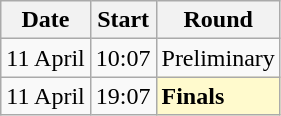<table class=wikitable>
<tr>
<th>Date</th>
<th>Start</th>
<th>Round</th>
</tr>
<tr>
<td>11 April</td>
<td>10:07</td>
<td>Preliminary</td>
</tr>
<tr>
<td>11 April</td>
<td>19:07</td>
<td style=background:lemonchiffon><strong>Finals</strong></td>
</tr>
</table>
